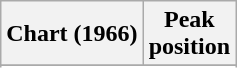<table class="wikitable sortable">
<tr>
<th>Chart (1966)</th>
<th>Peak<br>position</th>
</tr>
<tr>
</tr>
<tr>
</tr>
<tr>
</tr>
</table>
